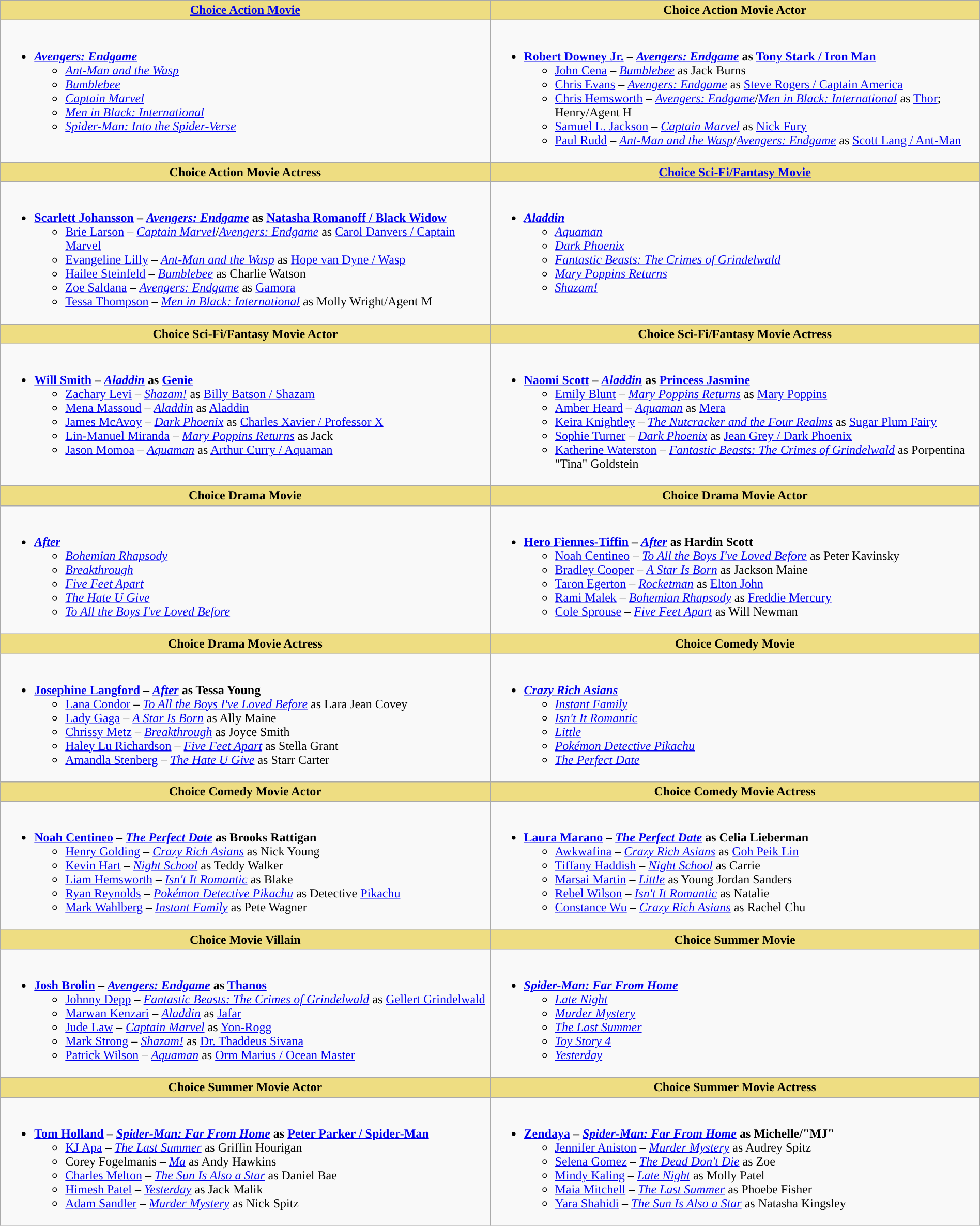<table class="wikitable" style="width:100%">
<tr>
<th style="background:#EEDD82; width:50%"><a href='#'>Choice Action Movie</a></th>
<th style="background:#EEDD82; width:50%">Choice Action Movie Actor</th>
</tr>
<tr>
<td valign="top"><br><ul><li><strong><em><a href='#'>Avengers: Endgame</a></em></strong><ul><li><em><a href='#'>Ant-Man and the Wasp</a></em></li><li><em><a href='#'>Bumblebee</a></em></li><li><em><a href='#'>Captain Marvel</a></em></li><li><em><a href='#'>Men in Black: International</a></em></li><li><em><a href='#'>Spider-Man: Into the Spider-Verse</a></em></li></ul></li></ul></td>
<td valign="top"><br><ul><li><strong><a href='#'>Robert Downey Jr.</a></strong> <strong>– <em><a href='#'>Avengers: Endgame</a></em> as <a href='#'>Tony Stark / Iron Man</a></strong><ul><li><a href='#'>John Cena</a> – <em><a href='#'>Bumblebee</a></em> as Jack Burns</li><li><a href='#'>Chris Evans</a> – <em><a href='#'>Avengers: Endgame</a></em> as <a href='#'>Steve Rogers / Captain America</a></li><li><a href='#'>Chris Hemsworth</a> – <em><a href='#'>Avengers: Endgame</a></em>/<em><a href='#'>Men in Black: International</a></em>  as <a href='#'>Thor</a>; Henry/Agent H</li><li><a href='#'>Samuel L. Jackson</a> – <em><a href='#'>Captain Marvel</a></em> as <a href='#'>Nick Fury</a></li><li><a href='#'>Paul Rudd</a> – <em><a href='#'>Ant-Man and the Wasp</a></em>/<em><a href='#'>Avengers: Endgame</a></em> as <a href='#'>Scott Lang / Ant-Man</a></li></ul></li></ul></td>
</tr>
<tr>
<th style="background:#EEDD82; width:50%">Choice Action Movie Actress</th>
<th style="background:#EEDD82; width:50%"><a href='#'>Choice Sci-Fi/Fantasy Movie</a></th>
</tr>
<tr>
<td valign="top"><br><ul><li><strong><a href='#'>Scarlett Johansson</a> – <em><a href='#'>Avengers: Endgame</a></em> as <a href='#'>Natasha Romanoff / Black Widow</a></strong><ul><li><a href='#'>Brie Larson</a> – <em><a href='#'>Captain Marvel</a></em>/<em><a href='#'>Avengers: Endgame</a></em> as <a href='#'>Carol Danvers / Captain Marvel</a></li><li><a href='#'>Evangeline Lilly</a> – <em><a href='#'>Ant-Man and the Wasp</a></em> as <a href='#'>Hope van Dyne / Wasp</a></li><li><a href='#'>Hailee Steinfeld</a> – <em><a href='#'>Bumblebee</a></em> as Charlie Watson</li><li><a href='#'>Zoe Saldana</a> – <em><a href='#'>Avengers: Endgame</a></em> as <a href='#'>Gamora</a></li><li><a href='#'>Tessa Thompson</a> – <em><a href='#'>Men in Black: International</a></em> as Molly Wright/Agent M</li></ul></li></ul></td>
<td valign="top"><br><ul><li><strong><em><a href='#'>Aladdin</a></em></strong><ul><li><em><a href='#'>Aquaman</a></em></li><li><em><a href='#'>Dark Phoenix</a></em></li><li><em><a href='#'>Fantastic Beasts: The Crimes of Grindelwald</a></em></li><li><em><a href='#'>Mary Poppins Returns</a></em></li><li><em><a href='#'>Shazam!</a></em></li></ul></li></ul></td>
</tr>
<tr>
<th style="background:#EEDD82; width:50%">Choice Sci-Fi/Fantasy Movie Actor</th>
<th style="background:#EEDD82; width:50%">Choice Sci-Fi/Fantasy Movie Actress</th>
</tr>
<tr>
<td valign="top"><br><ul><li><strong><a href='#'>Will Smith</a> – <em><a href='#'>Aladdin</a></em> as <a href='#'>Genie</a></strong><ul><li><a href='#'>Zachary Levi</a> – <em><a href='#'>Shazam!</a></em> as <a href='#'>Billy Batson / Shazam</a></li><li><a href='#'>Mena Massoud</a> – <em><a href='#'>Aladdin</a></em> as <a href='#'>Aladdin</a></li><li><a href='#'>James McAvoy</a> – <em><a href='#'>Dark Phoenix</a></em> as <a href='#'>Charles Xavier / Professor X</a></li><li><a href='#'>Lin-Manuel Miranda</a> – <em><a href='#'>Mary Poppins Returns</a></em> as Jack</li><li><a href='#'>Jason Momoa</a> – <em><a href='#'>Aquaman</a></em> as <a href='#'>Arthur Curry / Aquaman</a></li></ul></li></ul></td>
<td valign="top"><br><ul><li><strong><a href='#'>Naomi Scott</a> – <em><a href='#'>Aladdin</a></em> as <a href='#'>Princess Jasmine</a></strong><ul><li><a href='#'>Emily Blunt</a> – <em><a href='#'>Mary Poppins Returns</a></em> as <a href='#'>Mary Poppins</a></li><li><a href='#'>Amber Heard</a> – <em><a href='#'>Aquaman</a></em> as <a href='#'>Mera</a></li><li><a href='#'>Keira Knightley</a> – <em><a href='#'>The Nutcracker and the Four Realms</a></em> as <a href='#'>Sugar Plum Fairy</a></li><li><a href='#'>Sophie Turner</a> – <em><a href='#'>Dark Phoenix</a></em> as <a href='#'>Jean Grey / Dark Phoenix</a></li><li><a href='#'>Katherine Waterston</a> – <em><a href='#'>Fantastic Beasts: The Crimes of Grindelwald</a></em> as Porpentina "Tina" Goldstein</li></ul></li></ul></td>
</tr>
<tr>
<th style="background:#EEDD82; width:50%">Choice Drama Movie</th>
<th style="background:#EEDD82; width:50%">Choice Drama Movie Actor</th>
</tr>
<tr>
<td valign="top"><br><ul><li><strong><em><a href='#'>After</a></em></strong><ul><li><em><a href='#'>Bohemian Rhapsody</a></em></li><li><em><a href='#'>Breakthrough</a></em></li><li><em><a href='#'>Five Feet Apart</a></em></li><li><em><a href='#'>The Hate U Give</a></em></li><li><em><a href='#'>To All the Boys I've Loved Before</a></em></li></ul></li></ul></td>
<td valign="top"><br><ul><li><strong><a href='#'>Hero Fiennes-Tiffin</a></strong> <strong>– <em><a href='#'>After</a></em> as Hardin Scott</strong><ul><li><a href='#'>Noah Centineo</a> – <em><a href='#'>To All the Boys I've Loved Before</a></em> as Peter Kavinsky</li><li><a href='#'>Bradley Cooper</a> – <em><a href='#'>A Star Is Born</a></em> as Jackson Maine</li><li><a href='#'>Taron Egerton</a> – <em><a href='#'>Rocketman</a></em> as <a href='#'>Elton John</a></li><li><a href='#'>Rami Malek</a> – <em><a href='#'>Bohemian Rhapsody</a></em> as <a href='#'>Freddie Mercury</a></li><li><a href='#'>Cole Sprouse</a> – <em><a href='#'>Five Feet Apart</a></em> as Will Newman</li></ul></li></ul></td>
</tr>
<tr>
<th style="background:#EEDD82; width:50%">Choice Drama Movie Actress</th>
<th style="background:#EEDD82; width:50%">Choice Comedy Movie</th>
</tr>
<tr>
<td valign="top"><br><ul><li><strong><a href='#'>Josephine Langford</a></strong> <strong>– <em><a href='#'>After</a></em> as Tessa Young</strong><ul><li><a href='#'>Lana Condor</a> – <em><a href='#'>To All the Boys I've Loved Before</a></em> as Lara Jean Covey</li><li><a href='#'>Lady Gaga</a> – <em><a href='#'>A Star Is Born</a></em> as Ally Maine</li><li><a href='#'>Chrissy Metz</a> – <em><a href='#'>Breakthrough</a></em> as Joyce Smith</li><li><a href='#'>Haley Lu Richardson</a> – <em><a href='#'>Five Feet Apart</a></em> as Stella Grant</li><li><a href='#'>Amandla Stenberg</a> – <em><a href='#'>The Hate U Give</a></em> as Starr Carter</li></ul></li></ul></td>
<td valign="top"><br><ul><li><strong><em><a href='#'>Crazy Rich Asians</a></em></strong><ul><li><em><a href='#'>Instant Family</a></em></li><li><em><a href='#'>Isn't It Romantic</a></em></li><li><em><a href='#'>Little</a></em></li><li><em><a href='#'>Pokémon Detective Pikachu</a></em></li><li><em><a href='#'>The Perfect Date</a></em></li></ul></li></ul></td>
</tr>
<tr>
<th style="background:#EEDD82; width:50%">Choice Comedy Movie Actor</th>
<th style="background:#EEDD82; width:50%">Choice Comedy Movie Actress</th>
</tr>
<tr>
<td valign="top"><br><ul><li><strong><a href='#'>Noah Centineo</a> – <em><a href='#'>The Perfect Date</a></em> as Brooks Rattigan</strong><ul><li><a href='#'>Henry Golding</a> – <em><a href='#'>Crazy Rich Asians</a></em> as Nick Young</li><li><a href='#'>Kevin Hart</a> – <em><a href='#'>Night School</a></em> as Teddy Walker</li><li><a href='#'>Liam Hemsworth</a> – <em><a href='#'>Isn't It Romantic</a></em> as Blake</li><li><a href='#'>Ryan Reynolds</a> – <em><a href='#'>Pokémon Detective Pikachu</a></em> as Detective <a href='#'>Pikachu</a></li><li><a href='#'>Mark Wahlberg</a> – <em><a href='#'>Instant Family</a></em> as Pete Wagner</li></ul></li></ul></td>
<td valign="top"><br><ul><li><strong><a href='#'>Laura Marano</a> – <em><a href='#'>The Perfect Date</a></em> as Celia Lieberman</strong><ul><li><a href='#'>Awkwafina</a> – <em><a href='#'>Crazy Rich Asians</a></em> as <a href='#'>Goh Peik Lin</a></li><li><a href='#'>Tiffany Haddish</a> – <em><a href='#'>Night School</a></em> as Carrie</li><li><a href='#'>Marsai Martin</a> – <em><a href='#'>Little</a></em> as Young Jordan Sanders</li><li><a href='#'>Rebel Wilson</a> – <em><a href='#'>Isn't It Romantic</a></em> as Natalie</li><li><a href='#'>Constance Wu</a> – <em><a href='#'>Crazy Rich Asians</a></em> as Rachel Chu</li></ul></li></ul></td>
</tr>
<tr>
<th style="background:#EEDD82;" width:50%">Choice Movie Villain</th>
<th style="background:#EEDD82;" width:50%">Choice Summer Movie</th>
</tr>
<tr>
<td valign="top"><br><ul><li><strong><a href='#'>Josh Brolin</a> – <em><a href='#'>Avengers: Endgame</a></em> as <a href='#'>Thanos</a></strong><ul><li><a href='#'>Johnny Depp</a> – <em><a href='#'>Fantastic Beasts: The Crimes of Grindelwald</a></em> as <a href='#'>Gellert Grindelwald</a></li><li><a href='#'>Marwan Kenzari</a> – <em><a href='#'>Aladdin</a></em> as <a href='#'>Jafar</a></li><li><a href='#'>Jude Law</a> – <em><a href='#'>Captain Marvel</a></em> as <a href='#'>Yon-Rogg</a></li><li><a href='#'>Mark Strong</a> – <em><a href='#'>Shazam!</a></em> as <a href='#'>Dr. Thaddeus Sivana</a></li><li><a href='#'>Patrick Wilson</a> – <em><a href='#'>Aquaman</a></em> as <a href='#'>Orm Marius / Ocean Master</a></li></ul></li></ul></td>
<td valign="top"><br><ul><li><strong><em><a href='#'>Spider-Man: Far From Home</a></em></strong><ul><li><em><a href='#'>Late Night</a></em></li><li><em><a href='#'>Murder Mystery</a></em></li><li><em><a href='#'>The Last Summer</a></em></li><li><em><a href='#'>Toy Story 4</a></em></li><li><em><a href='#'>Yesterday</a></em></li></ul></li></ul></td>
</tr>
<tr>
<th style="background:#EEDD82;" width:50%">Choice Summer Movie Actor</th>
<th style="background:#EEDD82;" width:50%">Choice Summer Movie Actress</th>
</tr>
<tr>
<td valign="top"><br><ul><li><strong><a href='#'>Tom Holland</a> – <em><a href='#'>Spider-Man: Far From Home</a></em> as <a href='#'>Peter Parker / Spider-Man</a></strong><ul><li><a href='#'>KJ Apa</a> – <em><a href='#'>The Last Summer</a></em> as Griffin Hourigan</li><li>Corey Fogelmanis – <em><a href='#'>Ma</a></em> as Andy Hawkins</li><li><a href='#'>Charles Melton</a> – <em><a href='#'>The Sun Is Also a Star</a></em> as Daniel Bae</li><li><a href='#'>Himesh Patel</a> – <em><a href='#'>Yesterday</a></em> as Jack Malik</li><li><a href='#'>Adam Sandler</a> – <em><a href='#'>Murder Mystery</a></em> as Nick Spitz</li></ul></li></ul></td>
<td valign="top"><br><ul><li><strong><a href='#'>Zendaya</a> – <em><a href='#'>Spider-Man: Far From Home</a></em> as Michelle/"MJ"</strong><ul><li><a href='#'>Jennifer Aniston</a> – <em><a href='#'>Murder Mystery</a></em> as Audrey Spitz</li><li><a href='#'>Selena Gomez</a> – <em><a href='#'>The Dead Don't Die</a></em> as Zoe</li><li><a href='#'>Mindy Kaling</a> – <em><a href='#'>Late Night</a></em> as Molly Patel</li><li><a href='#'>Maia Mitchell</a> – <em><a href='#'>The Last Summer</a></em> as Phoebe Fisher</li><li><a href='#'>Yara Shahidi</a> – <em><a href='#'>The Sun Is Also a Star</a></em> as Natasha Kingsley</li></ul></li></ul></td>
</tr>
</table>
